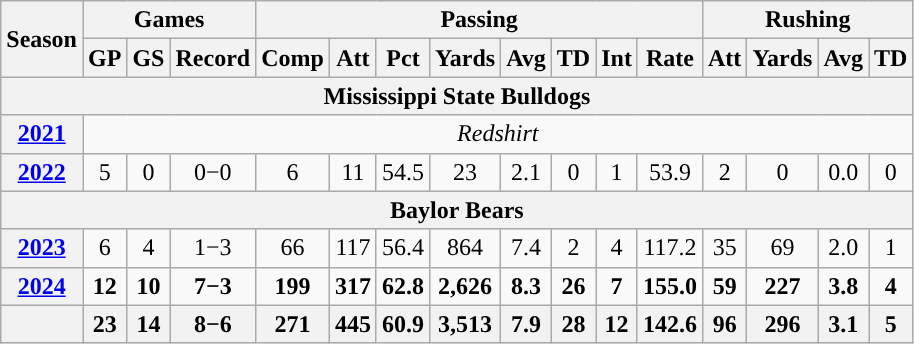<table class="wikitable" style="text-align:center;">
<tr>
<th rowspan="2">Season</th>
<th colspan="3">Games</th>
<th colspan="8">Passing</th>
<th colspan="5">Rushing</th>
</tr>
<tr>
<th>GP</th>
<th>GS</th>
<th>Record</th>
<th>Comp</th>
<th>Att</th>
<th>Pct</th>
<th>Yards</th>
<th>Avg</th>
<th>TD</th>
<th>Int</th>
<th>Rate</th>
<th>Att</th>
<th>Yards</th>
<th>Avg</th>
<th>TD</th>
</tr>
<tr>
<th colspan="16">Mississippi State Bulldogs</th>
</tr>
<tr>
<th><a href='#'>2021</a></th>
<td colspan="15"><em>Redshirt </em></td>
</tr>
<tr>
<th><a href='#'>2022</a></th>
<td>5</td>
<td>0</td>
<td>0−0</td>
<td>6</td>
<td>11</td>
<td>54.5</td>
<td>23</td>
<td>2.1</td>
<td>0</td>
<td>1</td>
<td>53.9</td>
<td>2</td>
<td>0</td>
<td>0.0</td>
<td>0</td>
</tr>
<tr>
<th colspan="16">Baylor Bears</th>
</tr>
<tr>
<th><a href='#'>2023</a></th>
<td>6</td>
<td>4</td>
<td>1−3</td>
<td>66</td>
<td>117</td>
<td>56.4</td>
<td>864</td>
<td>7.4</td>
<td>2</td>
<td>4</td>
<td>117.2</td>
<td>35</td>
<td>69</td>
<td>2.0</td>
<td>1</td>
</tr>
<tr>
<th><a href='#'>2024</a></th>
<td><strong>12</strong></td>
<td><strong>10</strong></td>
<td><strong>7−3</strong></td>
<td><strong>199</strong></td>
<td><strong>317</strong></td>
<td><strong>62.8</strong></td>
<td><strong>2,626</strong></td>
<td><strong>8.3</strong></td>
<td><strong>26</strong></td>
<td><strong>7</strong></td>
<td><strong>155.0</strong></td>
<td><strong>59</strong></td>
<td><strong>227</strong></td>
<td><strong>3.8</strong></td>
<td><strong>4</strong></td>
</tr>
<tr>
<th></th>
<th>23</th>
<th>14</th>
<th>8−6</th>
<th>271</th>
<th>445</th>
<th>60.9</th>
<th>3,513</th>
<th>7.9</th>
<th>28</th>
<th>12</th>
<th>142.6</th>
<th>96</th>
<th>296</th>
<th>3.1</th>
<th>5</th>
</tr>
</table>
